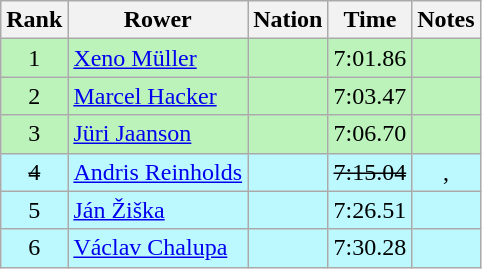<table class="wikitable sortable" style="text-align:center">
<tr>
<th>Rank</th>
<th>Rower</th>
<th>Nation</th>
<th>Time</th>
<th>Notes</th>
</tr>
<tr bgcolor=bbf3bb>
<td>1</td>
<td align=left><a href='#'>Xeno Müller</a></td>
<td align=left></td>
<td>7:01.86</td>
<td></td>
</tr>
<tr bgcolor=bbf3bb>
<td>2</td>
<td align=left><a href='#'>Marcel Hacker</a></td>
<td align=left></td>
<td>7:03.47</td>
<td></td>
</tr>
<tr bgcolor=bbf3bb>
<td>3</td>
<td align=left><a href='#'>Jüri Jaanson</a></td>
<td align=left></td>
<td>7:06.70</td>
<td></td>
</tr>
<tr bgcolor=bbf9ff>
<td><s>4</s></td>
<td align=left><a href='#'>Andris Reinholds</a></td>
<td align=left></td>
<td><s>7:15.04</s></td>
<td>, </td>
</tr>
<tr bgcolor=bbf9ff>
<td>5</td>
<td align=left><a href='#'>Ján Žiška</a></td>
<td align=left></td>
<td>7:26.51</td>
<td></td>
</tr>
<tr bgcolor=bbf9ff>
<td>6</td>
<td align=left><a href='#'>Václav Chalupa</a></td>
<td align=left></td>
<td>7:30.28</td>
<td></td>
</tr>
</table>
